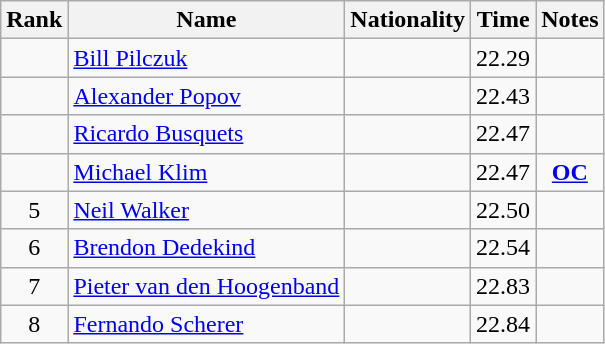<table class="wikitable sortable" style="text-align:center">
<tr>
<th>Rank</th>
<th>Name</th>
<th>Nationality</th>
<th>Time</th>
<th>Notes</th>
</tr>
<tr>
<td></td>
<td align=left><a href='#'>Bill Pilczuk</a></td>
<td align=left></td>
<td>22.29</td>
<td></td>
</tr>
<tr>
<td></td>
<td align=left><a href='#'>Alexander Popov</a></td>
<td align=left></td>
<td>22.43</td>
<td></td>
</tr>
<tr>
<td></td>
<td align=left><a href='#'>Ricardo Busquets</a></td>
<td align=left></td>
<td>22.47</td>
<td></td>
</tr>
<tr>
<td></td>
<td align=left><a href='#'>Michael Klim</a></td>
<td align=left></td>
<td>22.47</td>
<td><strong><a href='#'>OC</a></strong></td>
</tr>
<tr>
<td>5</td>
<td align=left><a href='#'>Neil Walker</a></td>
<td align=left></td>
<td>22.50</td>
<td></td>
</tr>
<tr>
<td>6</td>
<td align=left><a href='#'>Brendon Dedekind</a></td>
<td align=left></td>
<td>22.54</td>
<td></td>
</tr>
<tr>
<td>7</td>
<td align=left><a href='#'>Pieter van den Hoogenband</a></td>
<td align=left></td>
<td>22.83</td>
<td></td>
</tr>
<tr>
<td>8</td>
<td align=left><a href='#'>Fernando Scherer</a></td>
<td align=left></td>
<td>22.84</td>
<td></td>
</tr>
</table>
